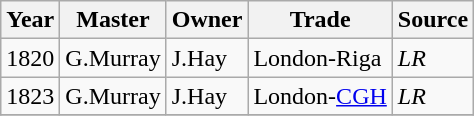<table class=" wikitable">
<tr>
<th>Year</th>
<th>Master</th>
<th>Owner</th>
<th>Trade</th>
<th>Source</th>
</tr>
<tr>
<td>1820</td>
<td>G.Murray</td>
<td>J.Hay</td>
<td>London-Riga</td>
<td><em>LR</em></td>
</tr>
<tr>
<td>1823</td>
<td>G.Murray</td>
<td>J.Hay</td>
<td>London-<a href='#'>CGH</a></td>
<td><em>LR</em></td>
</tr>
<tr>
</tr>
</table>
